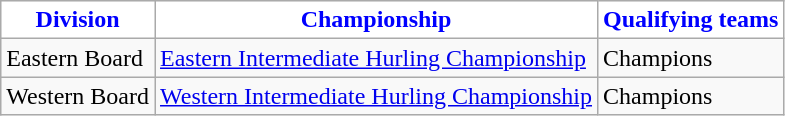<table class=wikitable>
<tr>
<th style="background:white;color:blue">Division</th>
<th style="background:white;color:blue">Championship</th>
<th style="background:white;color:blue">Qualifying teams</th>
</tr>
<tr>
<td>Eastern Board</td>
<td><a href='#'>Eastern Intermediate Hurling Championship</a></td>
<td>Champions</td>
</tr>
<tr>
<td>Western Board</td>
<td><a href='#'>Western Intermediate Hurling Championship</a></td>
<td>Champions</td>
</tr>
</table>
